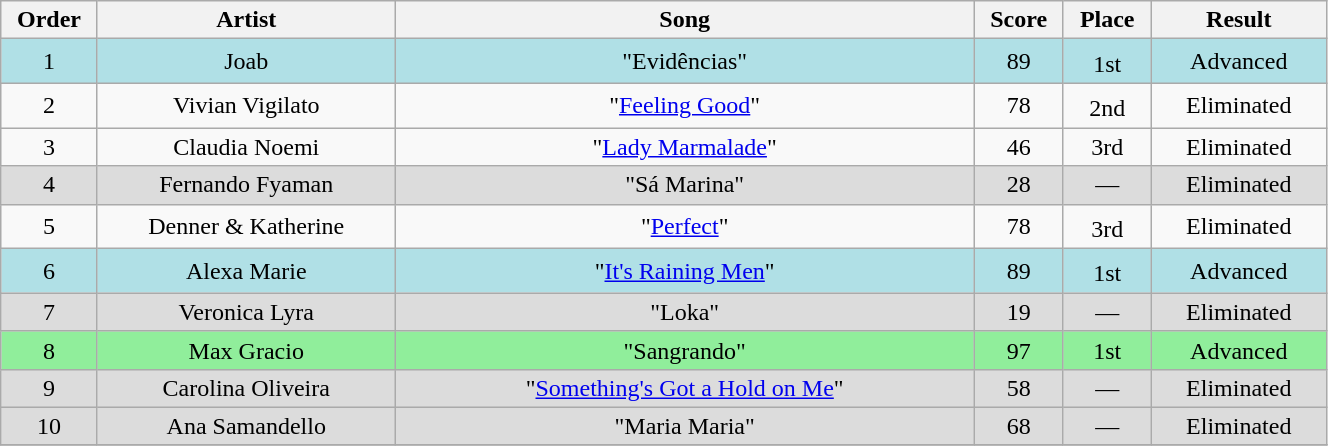<table class="wikitable" style="text-align:center; width:70%;">
<tr>
<th scope="col" width="05%">Order</th>
<th scope="col" width="17%">Artist</th>
<th scope="col" width="33%">Song</th>
<th scope="col" width="05%">Score</th>
<th scope="col" width="05%">Place</th>
<th scope="col" width="10%">Result</th>
</tr>
<tr bgcolor="#b0e0e6">
<td>1</td>
<td>Joab</td>
<td>"Evidências"</td>
<td>89</td>
<td>1st<sup></sup></td>
<td>Advanced</td>
</tr>
<tr>
<td>2</td>
<td>Vivian Vigilato</td>
<td>"<a href='#'>Feeling Good</a>"</td>
<td>78</td>
<td>2nd<sup></sup></td>
<td>Eliminated</td>
</tr>
<tr>
<td>3</td>
<td>Claudia Noemi</td>
<td>"<a href='#'>Lady Marmalade</a>"</td>
<td>46</td>
<td>3rd</td>
<td>Eliminated</td>
</tr>
<tr bgcolor="#dcdcdc">
<td>4</td>
<td>Fernando Fyaman</td>
<td>"Sá Marina"</td>
<td>28</td>
<td>—</td>
<td>Eliminated</td>
</tr>
<tr>
<td>5</td>
<td>Denner & Katherine</td>
<td>"<a href='#'>Perfect</a>"</td>
<td>78</td>
<td>3rd<sup></sup></td>
<td>Eliminated</td>
</tr>
<tr bgcolor="#b0e0e6">
<td>6</td>
<td>Alexa Marie</td>
<td>"<a href='#'>It's Raining Men</a>"</td>
<td>89</td>
<td>1st<sup></sup></td>
<td>Advanced</td>
</tr>
<tr bgcolor="#dcdcdc">
<td>7</td>
<td>Veronica Lyra</td>
<td>"Loka"</td>
<td>19</td>
<td>—</td>
<td>Eliminated</td>
</tr>
<tr bgcolor="#90ee9b">
<td>8</td>
<td>Max Gracio</td>
<td>"Sangrando"</td>
<td>97</td>
<td>1st</td>
<td>Advanced</td>
</tr>
<tr bgcolor="#dcdcdc">
<td>9</td>
<td>Carolina Oliveira</td>
<td>"<a href='#'>Something's Got a Hold on Me</a>"</td>
<td>58</td>
<td>—</td>
<td>Eliminated</td>
</tr>
<tr bgcolor="#dcdcdc">
<td>10</td>
<td>Ana Samandello</td>
<td>"Maria Maria"</td>
<td>68</td>
<td>—</td>
<td>Eliminated</td>
</tr>
<tr>
</tr>
</table>
